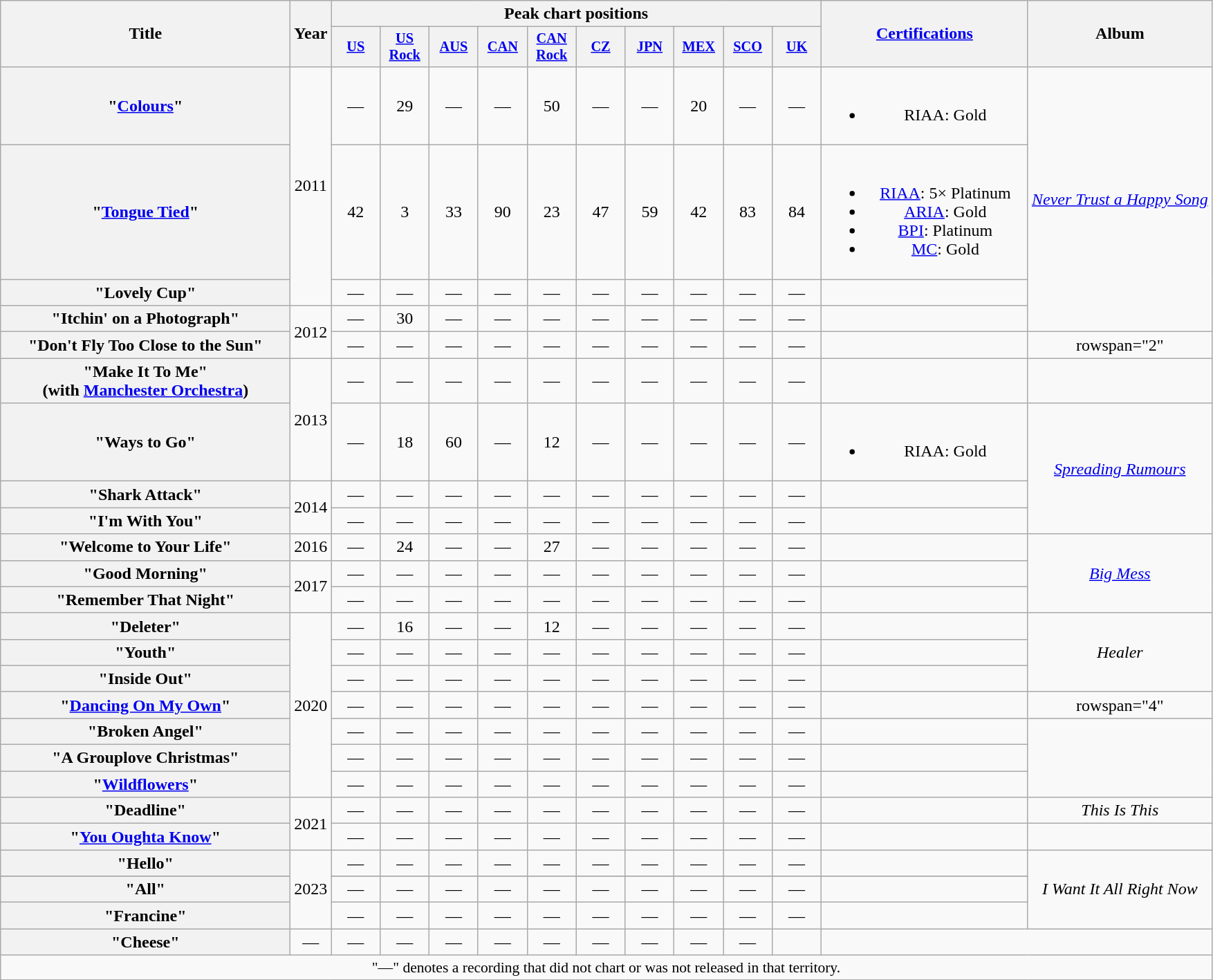<table class="wikitable plainrowheaders" style="text-align:center;">
<tr>
<th scope="col" rowspan="2" style="width:17em;">Title</th>
<th scope="col" rowspan="2">Year</th>
<th scope="col" colspan="10">Peak chart positions</th>
<th scope="col" rowspan="2" style="width:12em;"><a href='#'>Certifications</a></th>
<th scope="col" rowspan="2">Album</th>
</tr>
<tr>
<th scope="col" style="width:3em;font-size:85%;"><a href='#'>US</a><br></th>
<th scope="col" style="width:3em;font-size:85%;"><a href='#'>US<br>Rock</a><br></th>
<th scope="col" style="width:3em;font-size:85%;"><a href='#'>AUS</a><br></th>
<th scope="col" style="width:3em;font-size:85%;"><a href='#'>CAN</a><br></th>
<th scope="col" style="width:3em;font-size:85%;"><a href='#'>CAN<br>Rock</a><br></th>
<th scope="col" style="width:3em;font-size:85%;"><a href='#'>CZ</a><br></th>
<th scope="col" style="width:3em;font-size:85%;"><a href='#'>JPN</a><br></th>
<th scope="col" style="width:3em;font-size:85%;"><a href='#'>MEX</a><br></th>
<th scope="col" style="width:3em;font-size:85%;"><a href='#'>SCO</a><br></th>
<th scope="col" style="width:3em;font-size:85%;"><a href='#'>UK</a><br></th>
</tr>
<tr>
<th scope="row">"<a href='#'>Colours</a>"</th>
<td rowspan="3">2011</td>
<td>—</td>
<td>29</td>
<td>—</td>
<td>—</td>
<td>50</td>
<td>—</td>
<td>—</td>
<td>20</td>
<td>—</td>
<td>—</td>
<td><br><ul><li>RIAA: Gold</li></ul></td>
<td rowspan="4"><em><a href='#'>Never Trust a Happy Song</a></em></td>
</tr>
<tr>
<th scope="row">"<a href='#'>Tongue Tied</a>"</th>
<td>42</td>
<td>3</td>
<td>33</td>
<td>90</td>
<td>23</td>
<td>47</td>
<td>59</td>
<td>42</td>
<td>83</td>
<td>84</td>
<td><br><ul><li><a href='#'>RIAA</a>: 5× Platinum</li><li><a href='#'>ARIA</a>: Gold</li><li><a href='#'>BPI</a>: Platinum</li><li><a href='#'>MC</a>: Gold</li></ul></td>
</tr>
<tr>
<th scope="row">"Lovely Cup"</th>
<td>—</td>
<td>—</td>
<td>—</td>
<td>—</td>
<td>—</td>
<td>—</td>
<td>—</td>
<td>—</td>
<td>—</td>
<td>—</td>
<td></td>
</tr>
<tr>
<th scope="row">"Itchin' on a Photograph"</th>
<td rowspan="2">2012</td>
<td>—</td>
<td>30</td>
<td>—</td>
<td>—</td>
<td>—</td>
<td>—</td>
<td>—</td>
<td>—</td>
<td>—</td>
<td>—</td>
<td></td>
</tr>
<tr>
<th scope="row">"Don't Fly Too Close to the Sun"</th>
<td>—</td>
<td>—</td>
<td>—</td>
<td>—</td>
<td>—</td>
<td>—</td>
<td>—</td>
<td>—</td>
<td>—</td>
<td>—</td>
<td></td>
<td>rowspan="2" </td>
</tr>
<tr>
<th scope="row">"Make It To Me"<br><span>(with <a href='#'>Manchester Orchestra</a>)</span></th>
<td rowspan="2">2013</td>
<td>—</td>
<td>—</td>
<td>—</td>
<td>—</td>
<td>—</td>
<td>—</td>
<td>—</td>
<td>—</td>
<td>—</td>
<td>—</td>
<td></td>
</tr>
<tr>
<th scope="row">"Ways to Go"</th>
<td>—</td>
<td>18</td>
<td>60</td>
<td>—</td>
<td>12</td>
<td>—</td>
<td>—</td>
<td>—</td>
<td>—</td>
<td>—</td>
<td><br><ul><li>RIAA: Gold</li></ul></td>
<td rowspan="3"><em><a href='#'>Spreading Rumours</a></em></td>
</tr>
<tr>
<th scope="row">"Shark Attack"</th>
<td rowspan="2">2014</td>
<td>—</td>
<td>—</td>
<td>—</td>
<td>—</td>
<td>—</td>
<td>—</td>
<td>—</td>
<td>—</td>
<td>—</td>
<td>—</td>
<td></td>
</tr>
<tr>
<th scope="row">"I'm With You"</th>
<td>—</td>
<td>—</td>
<td>—</td>
<td>—</td>
<td>—</td>
<td>—</td>
<td>—</td>
<td>—</td>
<td>—</td>
<td>—</td>
<td></td>
</tr>
<tr>
<th scope="row">"Welcome to Your Life"</th>
<td>2016</td>
<td>—</td>
<td>24</td>
<td>—</td>
<td>—</td>
<td>27</td>
<td>—</td>
<td>—</td>
<td>—</td>
<td>—</td>
<td>—</td>
<td></td>
<td rowspan="3"><em><a href='#'>Big Mess</a></em></td>
</tr>
<tr>
<th scope="row">"Good Morning"</th>
<td rowspan="2">2017</td>
<td>—</td>
<td>—</td>
<td>—</td>
<td>—</td>
<td>—</td>
<td>—</td>
<td>—</td>
<td>—</td>
<td>—</td>
<td>—</td>
<td></td>
</tr>
<tr>
<th scope="row">"Remember That Night"</th>
<td>—</td>
<td>—</td>
<td>—</td>
<td>—</td>
<td>—</td>
<td>—</td>
<td>—</td>
<td>—</td>
<td>—</td>
<td>—</td>
<td></td>
</tr>
<tr>
<th scope="row">"Deleter"</th>
<td rowspan="7">2020</td>
<td>—</td>
<td>16</td>
<td>—</td>
<td>—</td>
<td>12</td>
<td>—</td>
<td>—</td>
<td>—</td>
<td>—</td>
<td>—</td>
<td></td>
<td rowspan="3"><em>Healer</em></td>
</tr>
<tr>
<th scope="row">"Youth"</th>
<td>—</td>
<td>—</td>
<td>—</td>
<td>—</td>
<td>—</td>
<td>—</td>
<td>—</td>
<td>—</td>
<td>—</td>
<td>—</td>
<td></td>
</tr>
<tr>
<th scope="row">"Inside Out"</th>
<td>—</td>
<td>—</td>
<td>—</td>
<td>—</td>
<td>—</td>
<td>—</td>
<td>—</td>
<td>—</td>
<td>—</td>
<td>—</td>
<td></td>
</tr>
<tr>
<th scope="row">"<a href='#'>Dancing On My Own</a>"</th>
<td>—</td>
<td>—</td>
<td>—</td>
<td>—</td>
<td>—</td>
<td>—</td>
<td>—</td>
<td>—</td>
<td>—</td>
<td>—</td>
<td></td>
<td>rowspan="4" </td>
</tr>
<tr>
<th scope="row">"Broken Angel"</th>
<td>—</td>
<td>—</td>
<td>—</td>
<td>—</td>
<td>—</td>
<td>—</td>
<td>—</td>
<td>—</td>
<td>—</td>
<td>—</td>
<td></td>
</tr>
<tr>
<th scope="row">"A Grouplove Christmas"</th>
<td>—</td>
<td>—</td>
<td>—</td>
<td>—</td>
<td>—</td>
<td>—</td>
<td>—</td>
<td>—</td>
<td>—</td>
<td>—</td>
<td></td>
</tr>
<tr>
<th scope="row">"<a href='#'>Wildflowers</a>"</th>
<td>—</td>
<td>—</td>
<td>—</td>
<td>—</td>
<td>—</td>
<td>—</td>
<td>—</td>
<td>—</td>
<td>—</td>
<td>—</td>
<td></td>
</tr>
<tr>
<th scope="row">"Deadline"</th>
<td rowspan="2">2021</td>
<td>—</td>
<td>—</td>
<td>—</td>
<td>—</td>
<td>—</td>
<td>—</td>
<td>—</td>
<td>—</td>
<td>—</td>
<td>—</td>
<td></td>
<td><em>This Is This</em></td>
</tr>
<tr>
<th scope="row">"<a href='#'>You Oughta Know</a>"</th>
<td>—</td>
<td>—</td>
<td>—</td>
<td>—</td>
<td>—</td>
<td>—</td>
<td>—</td>
<td>—</td>
<td>—</td>
<td>—</td>
<td></td>
<td></td>
</tr>
<tr>
<th scope="row">"Hello"</th>
<td rowspan="4">2023</td>
<td>—</td>
<td>—</td>
<td>—</td>
<td>—</td>
<td>—</td>
<td>—</td>
<td>—</td>
<td>—</td>
<td>—</td>
<td>—</td>
<td></td>
<td rowspan="4"><em>I Want It All Right Now</em></td>
</tr>
<tr>
</tr>
<tr>
<th scope="row">"All"</th>
<td>—</td>
<td>—</td>
<td>—</td>
<td>—</td>
<td>—</td>
<td>—</td>
<td>—</td>
<td>—</td>
<td>—</td>
<td>—</td>
<td></td>
</tr>
<tr>
<th scope="row">"Francine"</th>
<td>—</td>
<td>—</td>
<td>—</td>
<td>—</td>
<td>—</td>
<td>—</td>
<td>—</td>
<td>—</td>
<td>—</td>
<td>—</td>
<td></td>
</tr>
<tr>
<th scope="row">"Cheese"</th>
<td>—</td>
<td>—</td>
<td>—</td>
<td>—</td>
<td>—</td>
<td>—</td>
<td>—</td>
<td>—</td>
<td>—</td>
<td>—</td>
<td></td>
</tr>
<tr>
<td colspan="15" style="font-size:90%">"—" denotes a recording that did not chart or was not released in that territory.</td>
</tr>
</table>
